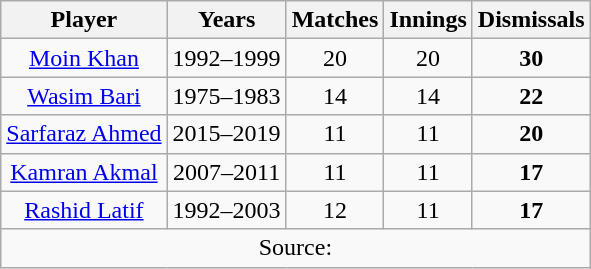<table class="wikitable sortable" style="text-align:center">
<tr>
<th scope="col">Player</th>
<th scope="col">Years</th>
<th scope="col">Matches</th>
<th scope="col">Innings</th>
<th scope="col">Dismissals</th>
</tr>
<tr>
<td><a href='#'>Moin Khan</a></td>
<td>1992–1999</td>
<td>20</td>
<td>20</td>
<td><strong>30</strong></td>
</tr>
<tr>
<td><a href='#'>Wasim Bari</a></td>
<td>1975–1983</td>
<td>14</td>
<td>14</td>
<td><strong>22</strong></td>
</tr>
<tr>
<td><a href='#'>Sarfaraz Ahmed</a></td>
<td>2015–2019</td>
<td>11</td>
<td>11</td>
<td><strong>20</strong></td>
</tr>
<tr>
<td><a href='#'>Kamran Akmal</a></td>
<td>2007–2011</td>
<td>11</td>
<td>11</td>
<td><strong>17</strong></td>
</tr>
<tr>
<td><a href='#'>Rashid Latif</a></td>
<td>1992–2003</td>
<td>12</td>
<td>11</td>
<td><strong>17</strong></td>
</tr>
<tr>
<td colspan="5">Source: </td>
</tr>
</table>
